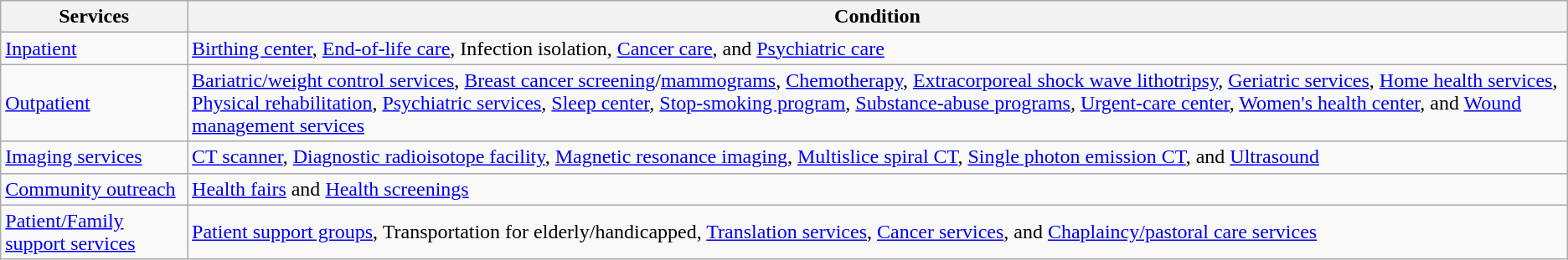<table class="wikitable">
<tr>
<th>Services</th>
<th>Condition</th>
</tr>
<tr>
<td><a href='#'>Inpatient</a></td>
<td><a href='#'>Birthing center</a>, <a href='#'>End-of-life care</a>, Infection isolation, <a href='#'>Cancer care</a>, and <a href='#'>Psychiatric care</a></td>
</tr>
<tr>
<td><a href='#'>Outpatient</a></td>
<td><a href='#'>Bariatric/weight control services</a>, <a href='#'>Breast cancer screening</a>/<a href='#'>mammograms</a>, <a href='#'>Chemotherapy</a>, <a href='#'>Extracorporeal shock wave lithotripsy</a>, <a href='#'>Geriatric services</a>, <a href='#'>Home health services</a>, <a href='#'>Physical rehabilitation</a>, <a href='#'>Psychiatric services</a>, <a href='#'>Sleep center</a>, <a href='#'>Stop-smoking program</a>, <a href='#'>Substance-abuse programs</a>, <a href='#'>Urgent-care center</a>, <a href='#'>Women's health center</a>, and <a href='#'>Wound management services</a></td>
</tr>
<tr>
<td><a href='#'>Imaging services</a></td>
<td><a href='#'>CT scanner</a>, <a href='#'>Diagnostic radioisotope facility</a>, <a href='#'>Magnetic resonance imaging</a>, <a href='#'>Multislice spiral CT</a>, <a href='#'>Single photon emission CT</a>, and <a href='#'>Ultrasound</a></td>
</tr>
<tr>
<td><a href='#'>Community outreach</a></td>
<td><a href='#'>Health fairs</a> and <a href='#'>Health screenings</a></td>
</tr>
<tr>
<td><a href='#'>Patient/Family support services</a></td>
<td><a href='#'>Patient support groups</a>, Transportation for elderly/handicapped, <a href='#'>Translation services</a>, <a href='#'>Cancer services</a>, and <a href='#'>Chaplaincy/pastoral care services</a></td>
</tr>
</table>
